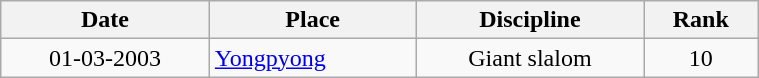<table class="wikitable" width=40% style="font-size:100%; text-align:center;">
<tr>
<th>Date</th>
<th>Place</th>
<th>Discipline</th>
<th>Rank</th>
</tr>
<tr>
<td>01-03-2003</td>
<td align=left> <a href='#'>Yongpyong</a></td>
<td>Giant slalom</td>
<td>10</td>
</tr>
</table>
